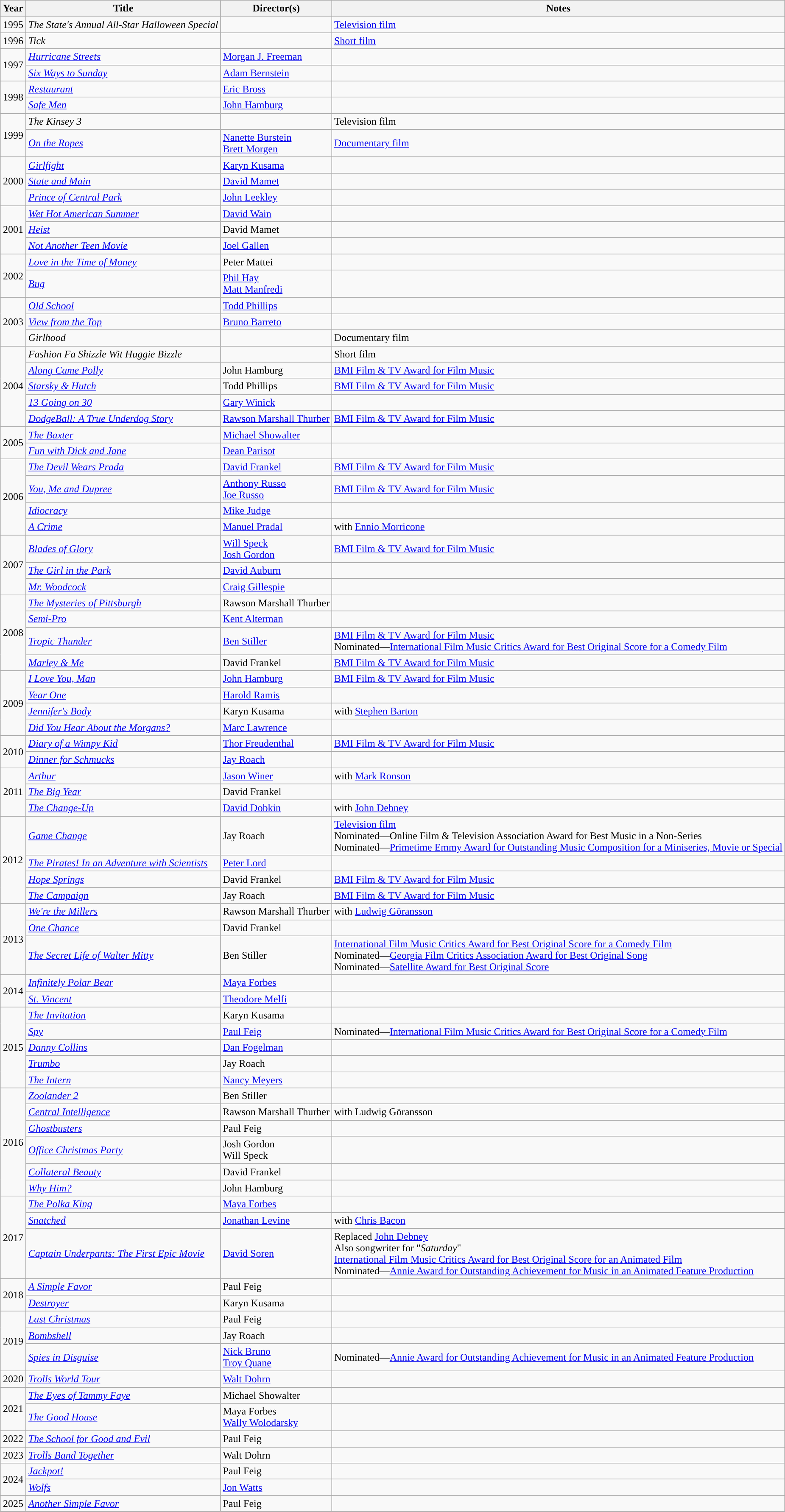<table class="wikitable">
<tr>
<th width="33">Year</th>
<th>Title</th>
<th>Director(s)</th>
<th>Notes</th>
</tr>
<tr>
<td align="center" rowspan="1">1995</td>
<td><em>The State's Annual All-Star Halloween Special</em></td>
<td></td>
<td><a href='#'>Television film</a></td>
</tr>
<tr>
<td align="center" rowspan="1">1996</td>
<td><em>Tick</em></td>
<td></td>
<td><a href='#'>Short film</a></td>
</tr>
<tr>
<td align="center" rowspan="2">1997</td>
<td><em><a href='#'>Hurricane Streets</a></em></td>
<td><a href='#'>Morgan J. Freeman</a></td>
<td></td>
</tr>
<tr>
<td><em><a href='#'>Six Ways to Sunday</a></em></td>
<td><a href='#'>Adam Bernstein</a></td>
<td></td>
</tr>
<tr>
<td align="center" rowspan="2">1998</td>
<td><em><a href='#'>Restaurant</a></em></td>
<td><a href='#'>Eric Bross</a></td>
<td></td>
</tr>
<tr>
<td><em><a href='#'>Safe Men</a></em></td>
<td><a href='#'>John Hamburg</a></td>
<td></td>
</tr>
<tr>
<td align="center" rowspan="2">1999</td>
<td><em>The Kinsey 3</em></td>
<td></td>
<td>Television film</td>
</tr>
<tr>
<td><em><a href='#'>On the Ropes</a></em></td>
<td><a href='#'>Nanette Burstein</a><br><a href='#'>Brett Morgen</a></td>
<td><a href='#'>Documentary film</a></td>
</tr>
<tr>
<td align="center" rowspan="3">2000</td>
<td><em><a href='#'>Girlfight</a></em></td>
<td><a href='#'>Karyn Kusama</a></td>
<td></td>
</tr>
<tr>
<td><em><a href='#'>State and Main</a></em></td>
<td><a href='#'>David Mamet</a></td>
<td></td>
</tr>
<tr>
<td><em><a href='#'>Prince of Central Park</a></em></td>
<td><a href='#'>John Leekley</a></td>
<td></td>
</tr>
<tr>
<td align="center" rowspan="3">2001</td>
<td><em><a href='#'>Wet Hot American Summer</a></em></td>
<td><a href='#'>David Wain</a></td>
<td></td>
</tr>
<tr>
<td><em><a href='#'>Heist</a></em></td>
<td>David Mamet</td>
<td></td>
</tr>
<tr>
<td><em><a href='#'>Not Another Teen Movie</a></em></td>
<td><a href='#'>Joel Gallen</a></td>
<td></td>
</tr>
<tr>
<td align="center" rowspan="2">2002</td>
<td><em><a href='#'>Love in the Time of Money</a></em></td>
<td>Peter Mattei</td>
<td></td>
</tr>
<tr>
<td><em><a href='#'>Bug</a></em></td>
<td><a href='#'>Phil Hay</a><br><a href='#'>Matt Manfredi</a></td>
<td></td>
</tr>
<tr>
<td align="center" rowspan="3">2003</td>
<td><em><a href='#'>Old School</a></em></td>
<td><a href='#'>Todd Phillips</a></td>
<td></td>
</tr>
<tr>
<td><em><a href='#'>View from the Top</a></em></td>
<td><a href='#'>Bruno Barreto</a></td>
<td></td>
</tr>
<tr>
<td><em>Girlhood</em></td>
<td></td>
<td>Documentary film</td>
</tr>
<tr>
<td align="center" rowspan="5">2004</td>
<td><em>Fashion Fa Shizzle Wit Huggie Bizzle</em></td>
<td></td>
<td>Short film</td>
</tr>
<tr>
<td><em><a href='#'>Along Came Polly</a></em></td>
<td>John Hamburg</td>
<td><a href='#'>BMI Film & TV Award for Film Music</a></td>
</tr>
<tr>
<td><em><a href='#'>Starsky & Hutch</a></em></td>
<td>Todd Phillips</td>
<td><a href='#'>BMI Film & TV Award for Film Music</a></td>
</tr>
<tr>
<td><em><a href='#'>13 Going on 30</a></em></td>
<td><a href='#'>Gary Winick</a></td>
<td></td>
</tr>
<tr>
<td><em><a href='#'>DodgeBall: A True Underdog Story</a></em></td>
<td><a href='#'>Rawson Marshall Thurber</a></td>
<td><a href='#'>BMI Film & TV Award for Film Music</a></td>
</tr>
<tr>
<td align="center" rowspan="2">2005</td>
<td><em><a href='#'>The Baxter</a></em></td>
<td><a href='#'>Michael Showalter</a></td>
<td></td>
</tr>
<tr>
<td><em><a href='#'>Fun with Dick and Jane</a></em></td>
<td><a href='#'>Dean Parisot</a></td>
<td></td>
</tr>
<tr>
<td align="center" rowspan="4">2006</td>
<td><em><a href='#'>The Devil Wears Prada</a></em></td>
<td><a href='#'>David Frankel</a></td>
<td><a href='#'>BMI Film & TV Award for Film Music</a></td>
</tr>
<tr>
<td><em><a href='#'>You, Me and Dupree</a></em></td>
<td><a href='#'>Anthony Russo</a><br><a href='#'>Joe Russo</a></td>
<td><a href='#'>BMI Film & TV Award for Film Music</a></td>
</tr>
<tr>
<td><em><a href='#'>Idiocracy</a></em></td>
<td><a href='#'>Mike Judge</a></td>
<td></td>
</tr>
<tr>
<td><em><a href='#'>A Crime</a></em></td>
<td><a href='#'>Manuel Pradal</a></td>
<td>with <a href='#'>Ennio Morricone</a></td>
</tr>
<tr>
<td align="center" rowspan="3">2007</td>
<td><em><a href='#'>Blades of Glory</a></em></td>
<td><a href='#'>Will Speck<br>Josh Gordon</a></td>
<td><a href='#'>BMI Film & TV Award for Film Music</a></td>
</tr>
<tr>
<td><em><a href='#'>The Girl in the Park</a></em></td>
<td><a href='#'>David Auburn</a></td>
<td></td>
</tr>
<tr>
<td><em><a href='#'>Mr. Woodcock</a></em></td>
<td><a href='#'>Craig Gillespie</a></td>
<td></td>
</tr>
<tr>
<td align="center" rowspan="4">2008</td>
<td><em><a href='#'>The Mysteries of Pittsburgh</a></em></td>
<td>Rawson Marshall Thurber</td>
<td></td>
</tr>
<tr>
<td><em><a href='#'>Semi-Pro</a></em></td>
<td><a href='#'>Kent Alterman</a></td>
<td></td>
</tr>
<tr>
<td><em><a href='#'>Tropic Thunder</a></em></td>
<td><a href='#'>Ben Stiller</a></td>
<td><a href='#'>BMI Film & TV Award for Film Music</a><br>Nominated—<a href='#'>International Film Music Critics Award for Best Original Score for a Comedy Film</a></td>
</tr>
<tr>
<td><em><a href='#'>Marley & Me</a></em></td>
<td>David Frankel</td>
<td><a href='#'>BMI Film & TV Award for Film Music</a></td>
</tr>
<tr>
<td align="center" rowspan="4">2009</td>
<td><em><a href='#'>I Love You, Man</a></em></td>
<td><a href='#'>John Hamburg</a></td>
<td><a href='#'>BMI Film & TV Award for Film Music</a></td>
</tr>
<tr>
<td><em><a href='#'>Year One</a></em></td>
<td><a href='#'>Harold Ramis</a></td>
<td></td>
</tr>
<tr>
<td><em><a href='#'>Jennifer's Body</a></em></td>
<td>Karyn Kusama</td>
<td>with <a href='#'>Stephen Barton</a></td>
</tr>
<tr>
<td><em><a href='#'>Did You Hear About the Morgans?</a></em></td>
<td><a href='#'>Marc Lawrence</a></td>
<td></td>
</tr>
<tr>
<td align="center" rowspan="2">2010</td>
<td><em><a href='#'>Diary of a Wimpy Kid</a></em></td>
<td><a href='#'>Thor Freudenthal</a></td>
<td><a href='#'>BMI Film & TV Award for Film Music</a></td>
</tr>
<tr>
<td><em><a href='#'>Dinner for Schmucks</a></em></td>
<td><a href='#'>Jay Roach</a></td>
<td></td>
</tr>
<tr>
<td align="center" rowspan="3">2011</td>
<td><em><a href='#'>Arthur</a></em></td>
<td><a href='#'>Jason Winer</a></td>
<td>with <a href='#'>Mark Ronson</a></td>
</tr>
<tr>
<td><em><a href='#'>The Big Year</a></em></td>
<td>David Frankel</td>
<td></td>
</tr>
<tr>
<td><em><a href='#'>The Change-Up</a></em></td>
<td><a href='#'>David Dobkin</a></td>
<td>with <a href='#'>John Debney</a></td>
</tr>
<tr>
<td rowspan="4">2012</td>
<td><em><a href='#'>Game Change</a></em></td>
<td>Jay Roach</td>
<td><a href='#'>Television film</a><br>Nominated—Online Film & Television Association Award for Best Music in a Non-Series<br>Nominated—<a href='#'>Primetime Emmy Award for Outstanding Music Composition for a Miniseries, Movie or Special</a></td>
</tr>
<tr>
<td><em><a href='#'>The Pirates! In an Adventure with Scientists</a></em></td>
<td><a href='#'>Peter Lord</a></td>
<td></td>
</tr>
<tr>
<td><em><a href='#'>Hope Springs</a></em></td>
<td>David Frankel</td>
<td><a href='#'>BMI Film & TV Award for Film Music</a></td>
</tr>
<tr>
<td><em><a href='#'>The Campaign</a></em></td>
<td>Jay Roach</td>
<td><a href='#'>BMI Film & TV Award for Film Music</a></td>
</tr>
<tr>
<td align="center" rowspan="3">2013</td>
<td><em><a href='#'>We're the Millers</a></em></td>
<td>Rawson Marshall Thurber</td>
<td>with <a href='#'>Ludwig Göransson</a></td>
</tr>
<tr>
<td><em><a href='#'>One Chance</a></em></td>
<td>David Frankel</td>
<td></td>
</tr>
<tr>
<td><em><a href='#'>The Secret Life of Walter Mitty</a></em></td>
<td>Ben Stiller</td>
<td><a href='#'>International Film Music Critics Award for Best Original Score for a Comedy Film</a><br>Nominated—<a href='#'>Georgia Film Critics Association Award for Best Original Song</a><br>Nominated—<a href='#'>Satellite Award for Best Original Score</a></td>
</tr>
<tr>
<td align="center" rowspan="2">2014</td>
<td><em><a href='#'>Infinitely Polar Bear</a></em></td>
<td><a href='#'>Maya Forbes</a></td>
<td></td>
</tr>
<tr>
<td><em><a href='#'>St. Vincent</a></em></td>
<td><a href='#'>Theodore Melfi</a></td>
<td></td>
</tr>
<tr>
<td align="center" rowspan="5">2015</td>
<td><em><a href='#'>The Invitation</a></em></td>
<td>Karyn Kusama</td>
<td></td>
</tr>
<tr>
<td><em><a href='#'>Spy</a></em></td>
<td><a href='#'>Paul Feig</a></td>
<td>Nominated—<a href='#'>International Film Music Critics Award for Best Original Score for a Comedy Film</a></td>
</tr>
<tr>
<td><em><a href='#'>Danny Collins</a></em></td>
<td><a href='#'>Dan Fogelman</a></td>
<td></td>
</tr>
<tr>
<td><em><a href='#'>Trumbo</a></em></td>
<td>Jay Roach</td>
<td></td>
</tr>
<tr>
<td><em><a href='#'>The Intern</a></em></td>
<td><a href='#'>Nancy Meyers</a></td>
<td></td>
</tr>
<tr>
<td align="center" rowspan="6">2016</td>
<td><em><a href='#'>Zoolander 2</a></em></td>
<td>Ben Stiller</td>
<td></td>
</tr>
<tr>
<td><em><a href='#'>Central Intelligence</a></em></td>
<td>Rawson Marshall Thurber</td>
<td>with Ludwig Göransson</td>
</tr>
<tr>
<td><em><a href='#'>Ghostbusters</a></em></td>
<td>Paul Feig</td>
<td></td>
</tr>
<tr>
<td><em><a href='#'>Office Christmas Party</a></em></td>
<td>Josh Gordon<br>Will Speck</td>
<td></td>
</tr>
<tr>
<td><em><a href='#'>Collateral Beauty</a></em></td>
<td>David Frankel</td>
<td></td>
</tr>
<tr>
<td><em><a href='#'>Why Him?</a></em></td>
<td>John Hamburg</td>
<td></td>
</tr>
<tr>
<td rowspan=3 align="center">2017</td>
<td><em><a href='#'>The Polka King</a></em></td>
<td><a href='#'>Maya Forbes</a></td>
<td></td>
</tr>
<tr>
<td><em><a href='#'>Snatched</a></em></td>
<td><a href='#'>Jonathan Levine</a></td>
<td>with <a href='#'>Chris Bacon</a></td>
</tr>
<tr>
<td><em><a href='#'>Captain Underpants: The First Epic Movie</a></em></td>
<td><a href='#'>David Soren</a></td>
<td>Replaced <a href='#'>John Debney</a><br>Also songwriter for "<em>Saturday</em>"<br><a href='#'>International Film Music Critics Award for Best Original Score for an Animated Film</a><br>Nominated—<a href='#'>Annie Award for Outstanding Achievement for Music in an Animated Feature Production</a></td>
</tr>
<tr>
<td align="center" rowspan="2">2018</td>
<td><em><a href='#'>A Simple Favor</a></em></td>
<td>Paul Feig</td>
<td></td>
</tr>
<tr>
<td><em><a href='#'>Destroyer</a></em></td>
<td>Karyn Kusama</td>
<td></td>
</tr>
<tr>
<td align="center" rowspan="3">2019</td>
<td><em><a href='#'>Last Christmas</a></em></td>
<td>Paul Feig</td>
<td></td>
</tr>
<tr>
<td><em><a href='#'>Bombshell</a></em></td>
<td>Jay Roach</td>
<td></td>
</tr>
<tr>
<td><em><a href='#'>Spies in Disguise</a></em></td>
<td><a href='#'>Nick Bruno</a><br><a href='#'>Troy Quane</a></td>
<td>Nominated—<a href='#'>Annie Award for Outstanding Achievement for Music in an Animated Feature Production</a></td>
</tr>
<tr>
<td align="center">2020</td>
<td><em><a href='#'>Trolls World Tour</a></em></td>
<td><a href='#'>Walt Dohrn</a></td>
<td></td>
</tr>
<tr>
<td align="center" rowspan="2">2021</td>
<td><em><a href='#'>The Eyes of Tammy Faye</a></em></td>
<td>Michael Showalter</td>
<td></td>
</tr>
<tr>
<td><em><a href='#'>The Good House</a></em></td>
<td>Maya Forbes<br><a href='#'>Wally Wolodarsky</a></td>
<td></td>
</tr>
<tr>
<td align="center">2022</td>
<td><em><a href='#'>The School for Good and Evil</a></em></td>
<td>Paul Feig</td>
<td></td>
</tr>
<tr>
<td align="center">2023</td>
<td><em><a href='#'>Trolls Band Together</a></em></td>
<td>Walt Dohrn</td>
<td></td>
</tr>
<tr>
<td align="center" rowspan="2">2024</td>
<td><em><a href='#'>Jackpot!</a></em></td>
<td>Paul Feig</td>
<td></td>
</tr>
<tr>
<td><em><a href='#'>Wolfs</a></em></td>
<td><a href='#'>Jon Watts</a></td>
<td></td>
</tr>
<tr>
<td align="center">2025</td>
<td><em><a href='#'>Another Simple Favor</a></em></td>
<td>Paul Feig</td>
<td></td>
</tr>
</table>
